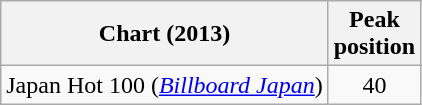<table class="wikitable">
<tr>
<th>Chart (2013)</th>
<th>Peak<br>position</th>
</tr>
<tr>
<td>Japan Hot 100 (<em><a href='#'>Billboard Japan</a></em>)</td>
<td align="center">40</td>
</tr>
</table>
